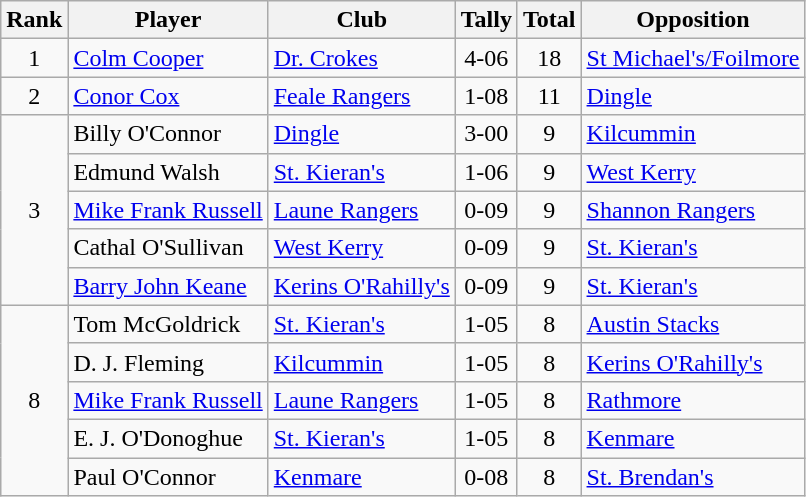<table class="wikitable">
<tr>
<th>Rank</th>
<th>Player</th>
<th>Club</th>
<th>Tally</th>
<th>Total</th>
<th>Opposition</th>
</tr>
<tr>
<td rowspan="1" style="text-align:center;">1</td>
<td><a href='#'>Colm Cooper</a></td>
<td><a href='#'>Dr. Crokes</a></td>
<td align=center>4-06</td>
<td align=center>18</td>
<td><a href='#'>St Michael's/Foilmore</a></td>
</tr>
<tr>
<td rowspan="1" style="text-align:center;">2</td>
<td><a href='#'>Conor Cox</a></td>
<td><a href='#'>Feale Rangers</a></td>
<td align=center>1-08</td>
<td align=center>11</td>
<td><a href='#'>Dingle</a></td>
</tr>
<tr>
<td rowspan="5" style="text-align:center;">3</td>
<td>Billy O'Connor</td>
<td><a href='#'>Dingle</a></td>
<td align=center>3-00</td>
<td align=center>9</td>
<td><a href='#'>Kilcummin</a></td>
</tr>
<tr>
<td>Edmund Walsh</td>
<td><a href='#'>St. Kieran's</a></td>
<td align=center>1-06</td>
<td align=center>9</td>
<td><a href='#'>West Kerry</a></td>
</tr>
<tr>
<td><a href='#'>Mike Frank Russell</a></td>
<td><a href='#'>Laune Rangers</a></td>
<td align=center>0-09</td>
<td align=center>9</td>
<td><a href='#'>Shannon Rangers</a></td>
</tr>
<tr>
<td>Cathal O'Sullivan</td>
<td><a href='#'>West Kerry</a></td>
<td align=center>0-09</td>
<td align=center>9</td>
<td><a href='#'>St. Kieran's</a></td>
</tr>
<tr>
<td><a href='#'>Barry John Keane</a></td>
<td><a href='#'>Kerins O'Rahilly's</a></td>
<td align=center>0-09</td>
<td align=center>9</td>
<td><a href='#'>St. Kieran's</a></td>
</tr>
<tr>
<td rowspan="5" style="text-align:center;">8</td>
<td>Tom McGoldrick</td>
<td><a href='#'>St. Kieran's</a></td>
<td align=center>1-05</td>
<td align=center>8</td>
<td><a href='#'>Austin Stacks</a></td>
</tr>
<tr>
<td>D. J. Fleming</td>
<td><a href='#'>Kilcummin</a></td>
<td align=center>1-05</td>
<td align=center>8</td>
<td><a href='#'>Kerins O'Rahilly's</a></td>
</tr>
<tr>
<td><a href='#'>Mike Frank Russell</a></td>
<td><a href='#'>Laune Rangers</a></td>
<td align=center>1-05</td>
<td align=center>8</td>
<td><a href='#'>Rathmore</a></td>
</tr>
<tr>
<td>E. J. O'Donoghue</td>
<td><a href='#'>St. Kieran's</a></td>
<td align=center>1-05</td>
<td align=center>8</td>
<td><a href='#'>Kenmare</a></td>
</tr>
<tr>
<td>Paul O'Connor</td>
<td><a href='#'>Kenmare</a></td>
<td align=center>0-08</td>
<td align=center>8</td>
<td><a href='#'>St. Brendan's</a></td>
</tr>
</table>
